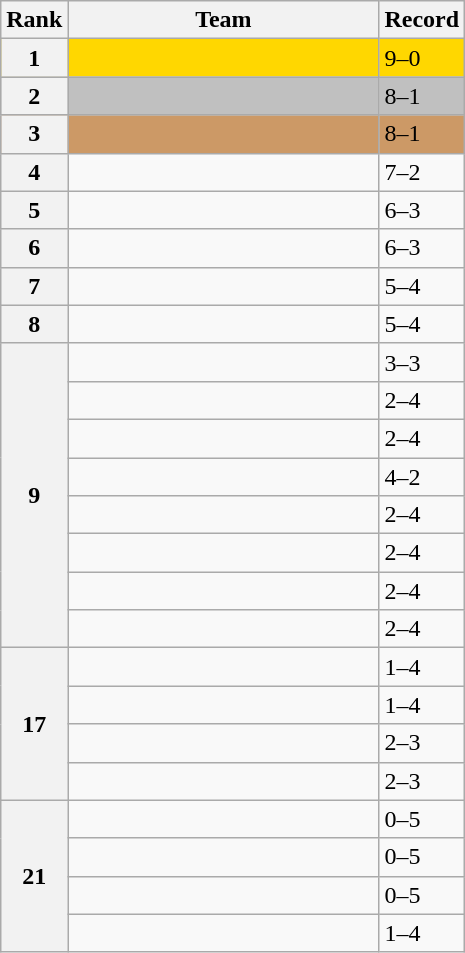<table class="wikitable">
<tr>
<th>Rank</th>
<th width="200">Team</th>
<th>Record</th>
</tr>
<tr bgcolor=gold>
<th>1</th>
<td></td>
<td>9–0</td>
</tr>
<tr bgcolor=silver>
<th>2</th>
<td></td>
<td>8–1</td>
</tr>
<tr bgcolor=#cc9966>
<th>3</th>
<td></td>
<td>8–1</td>
</tr>
<tr>
<th>4</th>
<td></td>
<td>7–2</td>
</tr>
<tr>
<th>5</th>
<td></td>
<td>6–3</td>
</tr>
<tr>
<th>6</th>
<td></td>
<td>6–3</td>
</tr>
<tr>
<th>7</th>
<td></td>
<td>5–4</td>
</tr>
<tr>
<th>8</th>
<td></td>
<td>5–4</td>
</tr>
<tr>
<th rowspan=8>9</th>
<td></td>
<td>3–3</td>
</tr>
<tr>
<td></td>
<td>2–4</td>
</tr>
<tr>
<td></td>
<td>2–4</td>
</tr>
<tr>
<td></td>
<td>4–2</td>
</tr>
<tr>
<td></td>
<td>2–4</td>
</tr>
<tr>
<td></td>
<td>2–4</td>
</tr>
<tr>
<td></td>
<td>2–4</td>
</tr>
<tr>
<td></td>
<td>2–4</td>
</tr>
<tr>
<th rowspan=4>17</th>
<td></td>
<td>1–4</td>
</tr>
<tr>
<td></td>
<td>1–4</td>
</tr>
<tr>
<td></td>
<td>2–3</td>
</tr>
<tr>
<td></td>
<td>2–3</td>
</tr>
<tr>
<th rowspan=4>21</th>
<td></td>
<td>0–5</td>
</tr>
<tr>
<td></td>
<td>0–5</td>
</tr>
<tr>
<td></td>
<td>0–5</td>
</tr>
<tr>
<td></td>
<td>1–4</td>
</tr>
</table>
